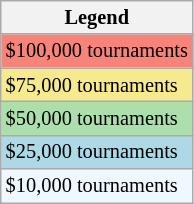<table class=wikitable style="font-size:85%">
<tr>
<th>Legend</th>
</tr>
<tr style="background:#f88379;">
<td>$100,000 tournaments</td>
</tr>
<tr style="background:#f7e98e;">
<td>$75,000 tournaments</td>
</tr>
<tr style="background:#addfad;">
<td>$50,000 tournaments</td>
</tr>
<tr style="background:lightblue;">
<td>$25,000 tournaments</td>
</tr>
<tr style="background:#f0f8ff;">
<td>$10,000 tournaments</td>
</tr>
</table>
